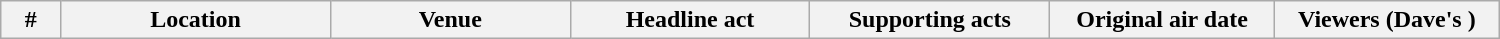<table class="wikitable plainrowheaders" style="width:1000px;">
<tr>
<th width="4%">#</th>
<th width="18%">Location</th>
<th width="16%">Venue</th>
<th width="16%">Headline act</th>
<th width="16%">Supporting acts</th>
<th width="15%">Original air date</th>
<th width="15%">Viewers (Dave's )<br>



</th>
</tr>
</table>
